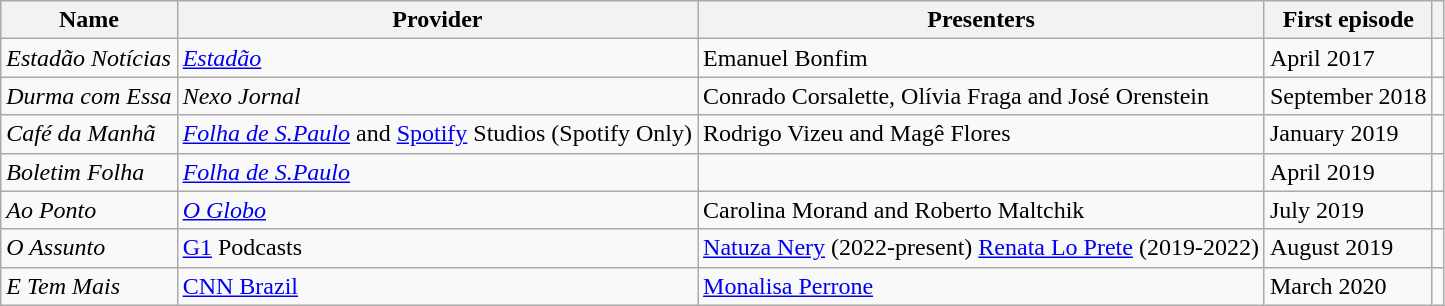<table class="wikitable sortable">
<tr>
<th>Name</th>
<th>Provider</th>
<th>Presenters</th>
<th data-sort-type=isoDate>First episode</th>
<th class="unsortable"></th>
</tr>
<tr>
<td><em>Estadão Notícias</em></td>
<td><em><a href='#'>Estadão</a></em></td>
<td>Emanuel Bonfim</td>
<td data-sort-value="2017-04-01">April 2017</td>
<td></td>
</tr>
<tr>
<td><em>Durma com Essa</em></td>
<td><em>Nexo Jornal</em></td>
<td>Conrado Corsalette, Olívia Fraga and José Orenstein</td>
<td data-sort-value="2018-09-01">September 2018</td>
<td></td>
</tr>
<tr>
<td><em>Café da Manhã</em></td>
<td><em><a href='#'>Folha de S.Paulo</a></em> and <a href='#'>Spotify</a> Studios (Spotify Only)</td>
<td>Rodrigo Vizeu and Magê Flores</td>
<td data-sort-value="2019-01-01">January 2019</td>
<td></td>
</tr>
<tr>
<td><em>Boletim Folha</em></td>
<td><em><a href='#'>Folha de S.Paulo</a></em></td>
<td></td>
<td data-sort-value="2019-04-01">April 2019</td>
<td></td>
</tr>
<tr>
<td><em>Ao Ponto</em></td>
<td><em><a href='#'>O Globo</a></em></td>
<td>Carolina Morand and Roberto Maltchik</td>
<td data-sort-value="2019-07-01">July 2019</td>
<td></td>
</tr>
<tr>
<td><em>O Assunto</em></td>
<td><a href='#'>G1</a> Podcasts</td>
<td><a href='#'>Natuza Nery</a> (2022-present) <a href='#'>Renata Lo Prete</a> (2019-2022)</td>
<td data-sort-value="2019-08-01">August 2019</td>
<td> </td>
</tr>
<tr>
<td><em>E Tem Mais</em></td>
<td><a href='#'>CNN Brazil</a></td>
<td><a href='#'>Monalisa Perrone</a></td>
<td data-sort-value="2020-03-01">March 2020</td>
<td></td>
</tr>
</table>
